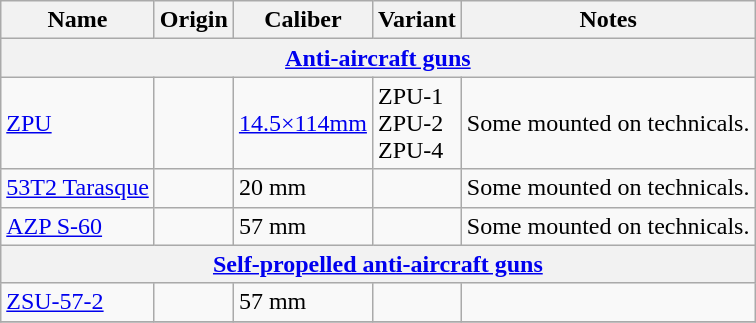<table class="wikitable">
<tr>
<th>Name</th>
<th>Origin</th>
<th>Caliber</th>
<th>Variant</th>
<th>Notes</th>
</tr>
<tr>
<th colspan="5"><a href='#'>Anti-aircraft guns</a></th>
</tr>
<tr>
<td><a href='#'>ZPU</a></td>
<td></td>
<td><a href='#'>14.5×114mm</a></td>
<td>ZPU-1<br>ZPU-2<br>ZPU-4</td>
<td>Some mounted on technicals.</td>
</tr>
<tr>
<td><a href='#'>53T2 Tarasque</a></td>
<td></td>
<td>20 mm</td>
<td></td>
<td>Some mounted on technicals.</td>
</tr>
<tr>
<td><a href='#'>AZP S-60</a></td>
<td></td>
<td>57 mm</td>
<td></td>
<td>Some mounted on technicals.</td>
</tr>
<tr>
<th colspan="5"><a href='#'>Self-propelled anti-aircraft guns</a></th>
</tr>
<tr>
<td><a href='#'>ZSU-57-2</a></td>
<td></td>
<td>57 mm</td>
<td></td>
<td></td>
</tr>
<tr>
</tr>
</table>
